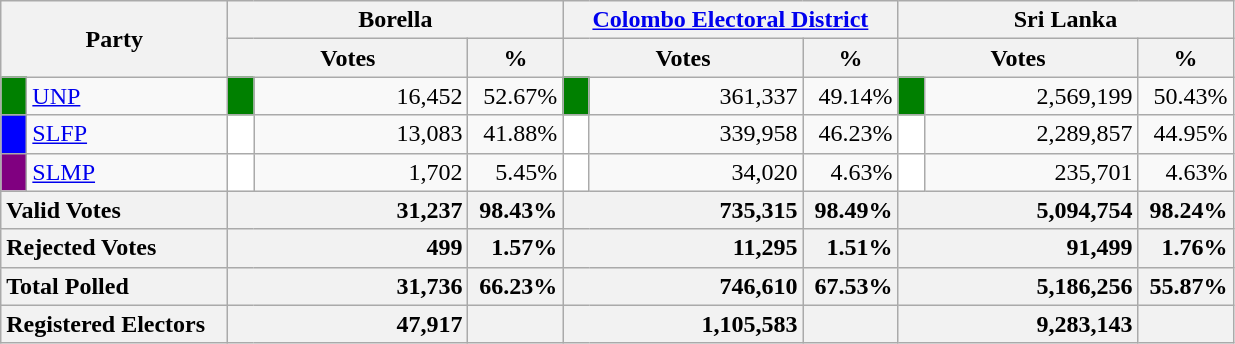<table class="wikitable">
<tr>
<th colspan="2" width="144px"rowspan="2">Party</th>
<th colspan="3" width="216px">Borella</th>
<th colspan="3" width="216px"><a href='#'>Colombo Electoral District</a></th>
<th colspan="3" width="216px">Sri Lanka</th>
</tr>
<tr>
<th colspan="2" width="144px">Votes</th>
<th>%</th>
<th colspan="2" width="144px">Votes</th>
<th>%</th>
<th colspan="2" width="144px">Votes</th>
<th>%</th>
</tr>
<tr>
<td style="background-color:green;" width="10px"></td>
<td style="text-align:left;"><a href='#'>UNP</a></td>
<td style="background-color:green;" width="10px"></td>
<td style="text-align:right;">16,452</td>
<td style="text-align:right;">52.67%</td>
<td style="background-color:green;" width="10px"></td>
<td style="text-align:right;">361,337</td>
<td style="text-align:right;">49.14%</td>
<td style="background-color:green;" width="10px"></td>
<td style="text-align:right;">2,569,199</td>
<td style="text-align:right;">50.43%</td>
</tr>
<tr>
<td style="background-color:blue;" width="10px"></td>
<td style="text-align:left;"><a href='#'>SLFP</a></td>
<td style="background-color:white;" width="10px"></td>
<td style="text-align:right;">13,083</td>
<td style="text-align:right;">41.88%</td>
<td style="background-color:white;" width="10px"></td>
<td style="text-align:right;">339,958</td>
<td style="text-align:right;">46.23%</td>
<td style="background-color:white;" width="10px"></td>
<td style="text-align:right;">2,289,857</td>
<td style="text-align:right;">44.95%</td>
</tr>
<tr>
<td style="background-color:purple;" width="10px"></td>
<td style="text-align:left;"><a href='#'>SLMP</a></td>
<td style="background-color:white;" width="10px"></td>
<td style="text-align:right;">1,702</td>
<td style="text-align:right;">5.45%</td>
<td style="background-color:white;" width="10px"></td>
<td style="text-align:right;">34,020</td>
<td style="text-align:right;">4.63%</td>
<td style="background-color:white;" width="10px"></td>
<td style="text-align:right;">235,701</td>
<td style="text-align:right;">4.63%</td>
</tr>
<tr>
<th colspan="2" width="144px"style="text-align:left;">Valid Votes</th>
<th style="text-align:right;"colspan="2" width="144px">31,237</th>
<th style="text-align:right;">98.43%</th>
<th style="text-align:right;"colspan="2" width="144px">735,315</th>
<th style="text-align:right;">98.49%</th>
<th style="text-align:right;"colspan="2" width="144px">5,094,754</th>
<th style="text-align:right;">98.24%</th>
</tr>
<tr>
<th colspan="2" width="144px"style="text-align:left;">Rejected Votes</th>
<th style="text-align:right;"colspan="2" width="144px">499</th>
<th style="text-align:right;">1.57%</th>
<th style="text-align:right;"colspan="2" width="144px">11,295</th>
<th style="text-align:right;">1.51%</th>
<th style="text-align:right;"colspan="2" width="144px">91,499</th>
<th style="text-align:right;">1.76%</th>
</tr>
<tr>
<th colspan="2" width="144px"style="text-align:left;">Total Polled</th>
<th style="text-align:right;"colspan="2" width="144px">31,736</th>
<th style="text-align:right;">66.23%</th>
<th style="text-align:right;"colspan="2" width="144px">746,610</th>
<th style="text-align:right;">67.53%</th>
<th style="text-align:right;"colspan="2" width="144px">5,186,256</th>
<th style="text-align:right;">55.87%</th>
</tr>
<tr>
<th colspan="2" width="144px"style="text-align:left;">Registered Electors</th>
<th style="text-align:right;"colspan="2" width="144px">47,917</th>
<th></th>
<th style="text-align:right;"colspan="2" width="144px">1,105,583</th>
<th></th>
<th style="text-align:right;"colspan="2" width="144px">9,283,143</th>
<th></th>
</tr>
</table>
